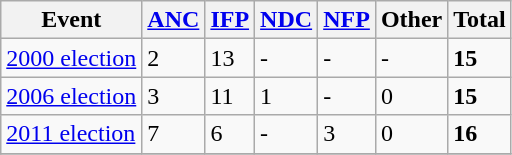<table class="wikitable">
<tr>
<th>Event</th>
<th><a href='#'>ANC</a></th>
<th><a href='#'>IFP</a></th>
<th><a href='#'>NDC</a></th>
<th><a href='#'>NFP</a></th>
<th>Other</th>
<th>Total</th>
</tr>
<tr>
<td><a href='#'>2000 election</a></td>
<td>2</td>
<td>13</td>
<td>-</td>
<td>-</td>
<td>-</td>
<td><strong>15</strong></td>
</tr>
<tr>
<td><a href='#'>2006 election</a></td>
<td>3</td>
<td>11</td>
<td>1</td>
<td>-</td>
<td>0</td>
<td><strong>15</strong></td>
</tr>
<tr>
<td><a href='#'>2011 election</a></td>
<td>7</td>
<td>6</td>
<td>-</td>
<td>3</td>
<td>0</td>
<td><strong>16</strong></td>
</tr>
<tr>
</tr>
</table>
